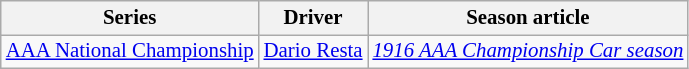<table class="wikitable" style="font-size: 87%;">
<tr>
<th>Series</th>
<th>Driver</th>
<th>Season article</th>
</tr>
<tr>
<td><a href='#'>AAA National Championship</a></td>
<td> <a href='#'>Dario Resta</a></td>
<td><em><a href='#'>1916 AAA Championship Car season</a></em></td>
</tr>
</table>
